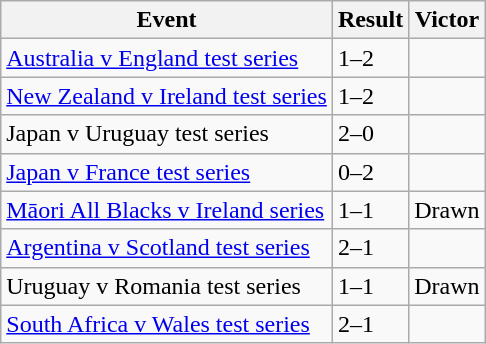<table class="wikitable" style="text-align:left">
<tr>
<th style="width=320">Event</th>
<th style="width=70">Result</th>
<th style="width=100">Victor</th>
</tr>
<tr>
<td><a href='#'>Australia v England test series</a></td>
<td>1–2</td>
<td></td>
</tr>
<tr>
<td><a href='#'>New Zealand v Ireland test series</a></td>
<td>1–2</td>
<td></td>
</tr>
<tr>
<td>Japan v Uruguay test series</td>
<td>2–0</td>
<td></td>
</tr>
<tr>
<td><a href='#'>Japan v France test series</a></td>
<td>0–2</td>
<td></td>
</tr>
<tr>
<td><a href='#'>Māori All Blacks v Ireland series</a></td>
<td>1–1</td>
<td>Drawn</td>
</tr>
<tr>
<td><a href='#'>Argentina v Scotland test series</a></td>
<td>2–1</td>
<td></td>
</tr>
<tr>
<td>Uruguay v Romania test series</td>
<td>1–1</td>
<td>Drawn</td>
</tr>
<tr>
<td><a href='#'>South Africa v Wales test series</a></td>
<td>2–1</td>
<td></td>
</tr>
</table>
